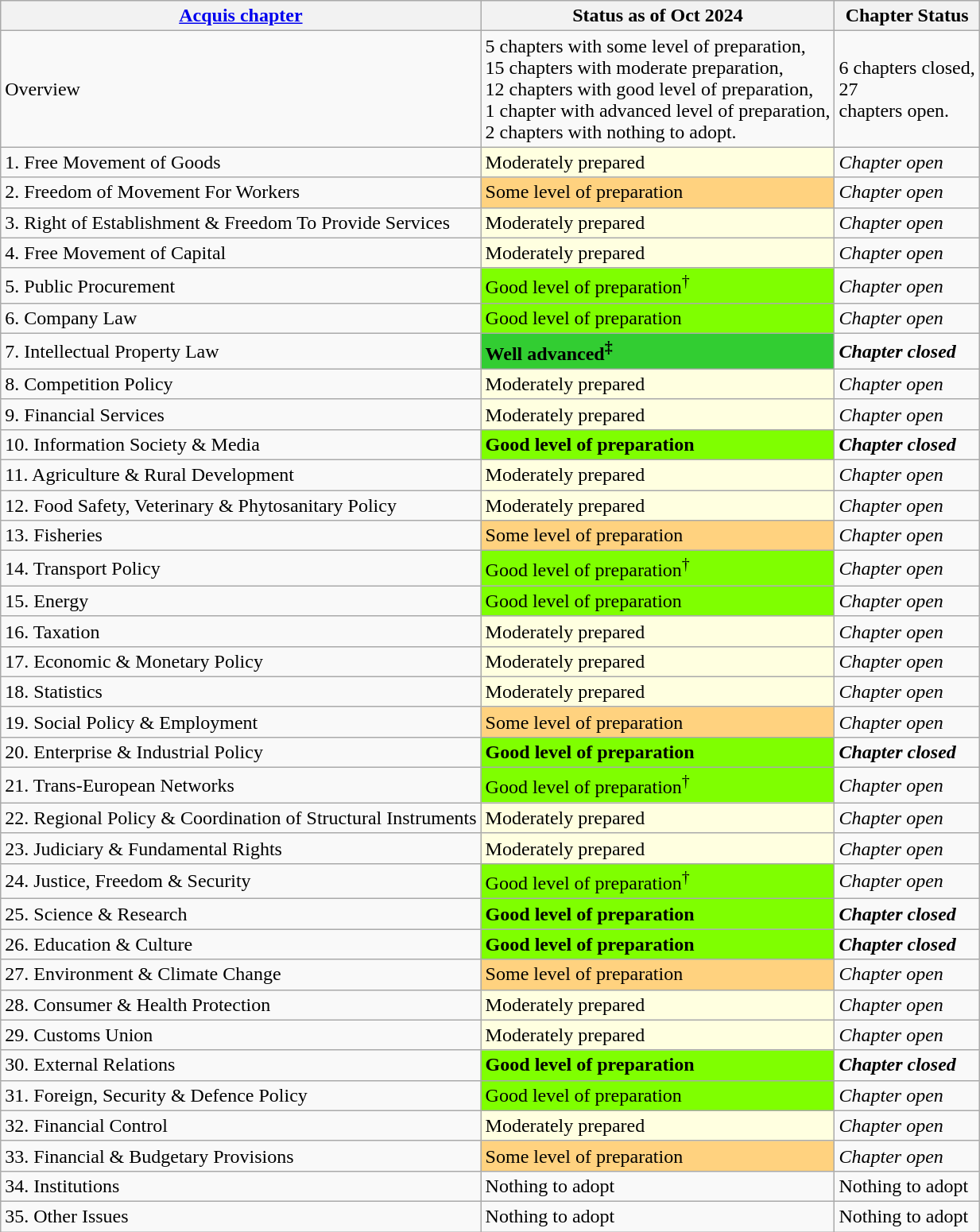<table class="wikitable mw-collapsible mw-collapsed" style="text-align:left; font-size: 1.0em;">
<tr>
<th><a href='#'>Acquis chapter</a></th>
<th>Status as of Oct 2024</th>
<th>Chapter Status</th>
</tr>
<tr>
<td style="text-align:left;">Overview</td>
<td>5 chapters with some level of preparation, <br>15 chapters with moderate preparation, <br>12 chapters with good level of preparation, <br>1 chapter with advanced level of preparation, <br>2 chapters with nothing to adopt.</td>
<td>6 chapters closed, <br>27<br>chapters open.</td>
</tr>
<tr>
<td>1. Free Movement of Goods</td>
<td style="background:#FFFFE0;">Moderately prepared</td>
<td><em>Chapter open</em></td>
</tr>
<tr>
<td>2. Freedom of Movement For Workers</td>
<td style="background:#FFD27F;">Some level of preparation</td>
<td><em>Chapter open</em></td>
</tr>
<tr>
<td>3. Right of Establishment & Freedom To Provide Services</td>
<td style="background:#FFFFE0;">Moderately prepared</td>
<td><em>Chapter open</em></td>
</tr>
<tr>
<td>4. Free Movement of Capital</td>
<td style="background:#FFFFE0;">Moderately prepared</td>
<td><em>Chapter open</em></td>
</tr>
<tr>
<td>5. Public Procurement</td>
<td style="background:#7fff00;">Good level of preparation<sup>†</sup></td>
<td><em>Chapter open</em></td>
</tr>
<tr>
<td>6. Company Law</td>
<td style="background:#7fff00;">Good level of preparation</td>
<td><em>Chapter open</em></td>
</tr>
<tr>
<td>7. Intellectual Property Law</td>
<td style="background:#32cd32;"><strong>Well advanced<sup>‡</sup></strong></td>
<td><strong><em>Chapter closed</em></strong></td>
</tr>
<tr>
<td>8. Competition Policy</td>
<td style="background:#FFFFE0;">Moderately prepared</td>
<td><em>Chapter open</em></td>
</tr>
<tr>
<td>9. Financial Services</td>
<td style="background:#FFFFE0;">Moderately prepared</td>
<td><em>Chapter open</em></td>
</tr>
<tr>
<td>10. Information Society & Media</td>
<td style="background:#7fff00;"><strong>Good level of preparation</strong></td>
<td><strong><em>Chapter closed</em></strong></td>
</tr>
<tr>
<td>11. Agriculture & Rural Development</td>
<td style="background:#FFFFE0;">Moderately prepared</td>
<td><em>Chapter open</em></td>
</tr>
<tr>
<td>12. Food Safety, Veterinary & Phytosanitary Policy</td>
<td style="background:#FFFFE0;">Moderately prepared</td>
<td><em>Chapter open</em></td>
</tr>
<tr>
<td>13. Fisheries</td>
<td style="background:#FFD27F;">Some level of preparation</td>
<td><em>Chapter open</em></td>
</tr>
<tr>
<td>14. Transport Policy</td>
<td style="background:#7fff00;">Good level of preparation<sup>†</sup></td>
<td><em>Chapter open</em></td>
</tr>
<tr>
<td>15. Energy</td>
<td style="background:#7fff00;">Good level of preparation</td>
<td><em>Chapter open</em></td>
</tr>
<tr>
<td>16. Taxation</td>
<td style="background:#FFFFE0;">Moderately prepared</td>
<td><em>Chapter open</em></td>
</tr>
<tr>
<td>17. Economic & Monetary Policy</td>
<td style="background:#FFFFE0;">Moderately prepared</td>
<td><em>Chapter open</em></td>
</tr>
<tr>
<td>18. Statistics</td>
<td style="background:#FFFFE0;">Moderately prepared</td>
<td><em>Chapter open</em></td>
</tr>
<tr>
<td>19. Social Policy & Employment</td>
<td style="background:#FFD27F;">Some level of preparation</td>
<td><em>Chapter open</em></td>
</tr>
<tr>
<td>20. Enterprise & Industrial Policy</td>
<td style="background:#7fff00;"><strong>Good level of preparation</strong></td>
<td><strong><em>Chapter closed</em></strong></td>
</tr>
<tr>
<td>21. Trans-European Networks</td>
<td style="background:#7fff00;">Good level of preparation<sup>†</sup></td>
<td><em>Chapter open</em></td>
</tr>
<tr>
<td>22. Regional Policy & Coordination of Structural Instruments</td>
<td style="background:#FFFFE0;">Moderately prepared</td>
<td><em>Chapter open</em></td>
</tr>
<tr>
<td>23. Judiciary & Fundamental Rights</td>
<td style="background:#FFFFE0;">Moderately prepared</td>
<td><em>Chapter open</em></td>
</tr>
<tr>
<td>24. Justice, Freedom & Security</td>
<td style="background:#7fff00;">Good level of preparation<sup>†</sup></td>
<td><em>Chapter open</em></td>
</tr>
<tr>
<td>25. Science & Research</td>
<td style="background:#7fff00;"><strong>Good level of preparation</strong></td>
<td><strong><em>Chapter closed</em></strong></td>
</tr>
<tr>
<td>26. Education & Culture</td>
<td style="background:#7fff00;"><strong>Good level of preparation</strong></td>
<td><strong><em>Chapter closed</em></strong></td>
</tr>
<tr>
<td>27. Environment & Climate Change</td>
<td style="background:#FFD27F;">Some level of preparation</td>
<td><em>Chapter open</em></td>
</tr>
<tr>
<td>28. Consumer & Health Protection</td>
<td style="background:#FFFFE0;">Moderately prepared</td>
<td><em>Chapter open</em></td>
</tr>
<tr>
<td>29. Customs Union</td>
<td style="background:#FFFFE0;">Moderately prepared</td>
<td><em>Chapter open</em></td>
</tr>
<tr>
<td>30. External Relations</td>
<td style="background:#7fff00;"><strong>Good level of preparation</strong></td>
<td><strong><em>Chapter closed</em></strong></td>
</tr>
<tr>
<td>31. Foreign, Security & Defence Policy</td>
<td style="background:#7fff00;">Good level of preparation</td>
<td><em>Chapter open</em></td>
</tr>
<tr>
<td>32. Financial Control</td>
<td style="background:#FFFFE0;">Moderately prepared</td>
<td><em>Chapter open</em></td>
</tr>
<tr>
<td>33. Financial & Budgetary Provisions</td>
<td style="background:#FFD27F;">Some level of preparation</td>
<td><em>Chapter open</em></td>
</tr>
<tr>
<td>34. Institutions</td>
<td>Nothing to adopt</td>
<td>Nothing to adopt</td>
</tr>
<tr>
<td>35. Other Issues</td>
<td>Nothing to adopt</td>
<td>Nothing to adopt</td>
</tr>
</table>
